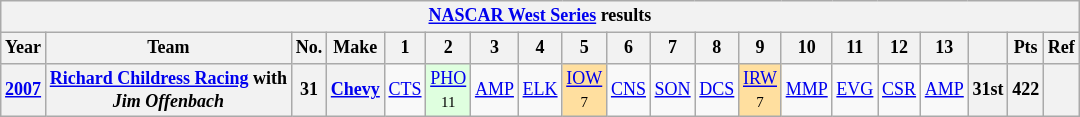<table class="wikitable" style="text-align:center; font-size:75%">
<tr>
<th colspan=23><a href='#'>NASCAR West Series</a> results</th>
</tr>
<tr>
<th>Year</th>
<th>Team</th>
<th>No.</th>
<th>Make</th>
<th>1</th>
<th>2</th>
<th>3</th>
<th>4</th>
<th>5</th>
<th>6</th>
<th>7</th>
<th>8</th>
<th>9</th>
<th>10</th>
<th>11</th>
<th>12</th>
<th>13</th>
<th></th>
<th>Pts</th>
<th>Ref</th>
</tr>
<tr>
<th><a href='#'>2007</a></th>
<th><a href='#'>Richard Childress Racing</a> with <br><em>Jim Offenbach</em></th>
<th>31</th>
<th><a href='#'>Chevy</a></th>
<td><a href='#'>CTS</a></td>
<td style="background:#DFFFDF;"><a href='#'>PHO</a><br><small>11</small></td>
<td><a href='#'>AMP</a></td>
<td><a href='#'>ELK</a></td>
<td style="background:#FFDF9F;"><a href='#'>IOW</a> <br><small>7</small></td>
<td><a href='#'>CNS</a></td>
<td><a href='#'>SON</a></td>
<td><a href='#'>DCS</a></td>
<td style="background:#FFDF9F;"><a href='#'>IRW</a> <br><small>7</small></td>
<td><a href='#'>MMP</a></td>
<td><a href='#'>EVG</a></td>
<td><a href='#'>CSR</a></td>
<td><a href='#'>AMP</a></td>
<th>31st</th>
<th>422</th>
<th></th>
</tr>
</table>
